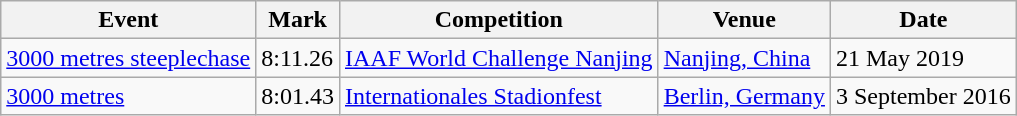<table class=wikitable>
<tr>
<th>Event</th>
<th>Mark</th>
<th>Competition</th>
<th>Venue</th>
<th>Date</th>
</tr>
<tr>
<td><a href='#'>3000 metres steeplechase</a></td>
<td>8:11.26</td>
<td><a href='#'>IAAF World Challenge Nanjing</a></td>
<td><a href='#'>Nanjing, China</a></td>
<td>21 May 2019</td>
</tr>
<tr>
<td><a href='#'>3000 metres</a></td>
<td>8:01.43</td>
<td><a href='#'>Internationales Stadionfest</a></td>
<td><a href='#'>Berlin, Germany</a></td>
<td>3 September 2016</td>
</tr>
</table>
